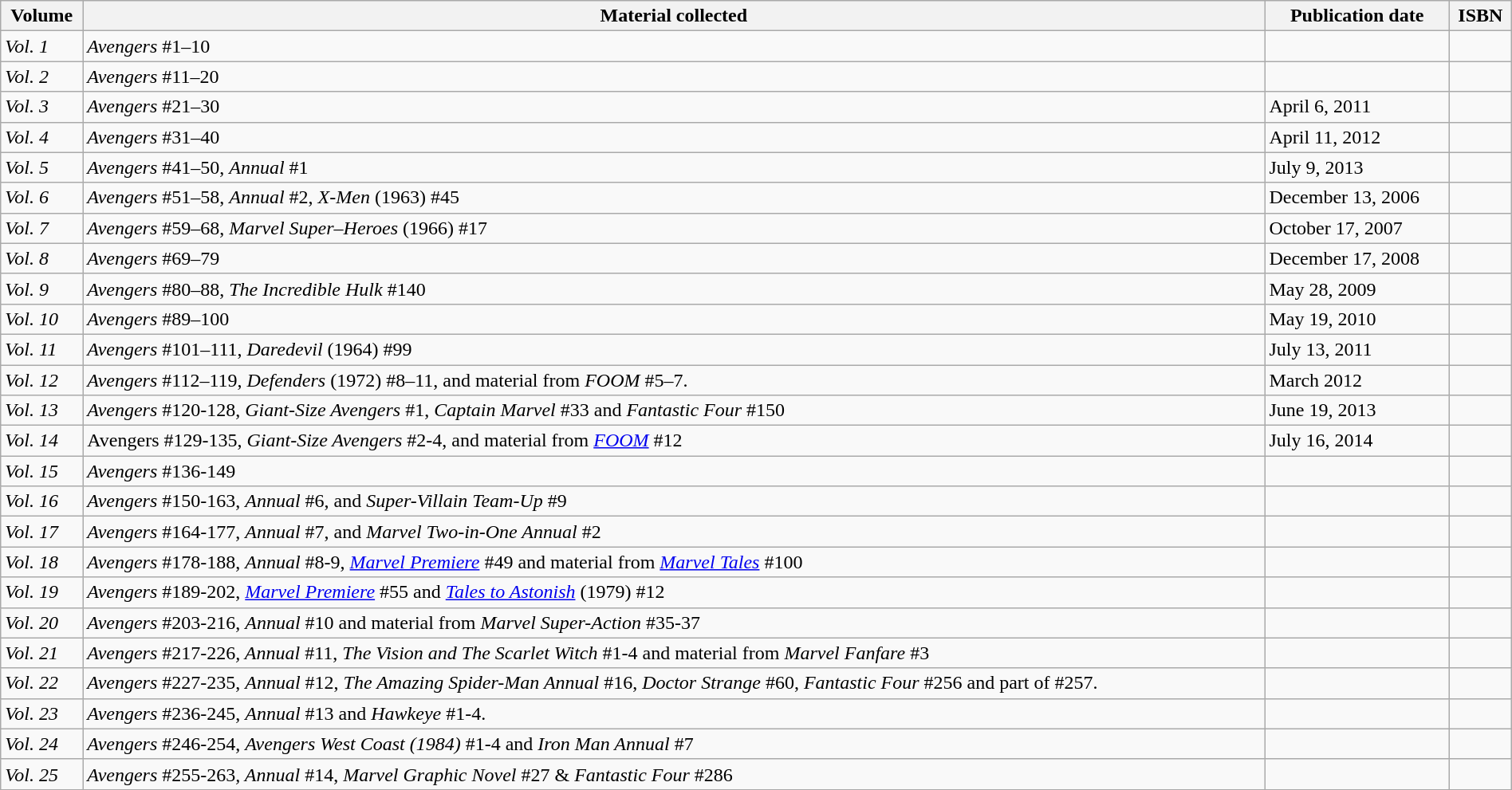<table class="wikitable" style="width:100%;">
<tr>
<th>Volume</th>
<th>Material collected</th>
<th>Publication date</th>
<th>ISBN</th>
</tr>
<tr>
<td><em>Vol. 1</em></td>
<td><em>Avengers</em> #1–10</td>
<td></td>
<td style="white-space:nowrap"></td>
</tr>
<tr>
<td><em>Vol. 2</em></td>
<td><em>Avengers</em> #11–20</td>
<td></td>
<td></td>
</tr>
<tr>
<td><em>Vol. 3</em></td>
<td><em>Avengers</em> #21–30</td>
<td>April 6, 2011</td>
<td></td>
</tr>
<tr>
<td><em>Vol. 4</em></td>
<td><em>Avengers</em> #31–40</td>
<td>April 11, 2012</td>
<td></td>
</tr>
<tr>
<td><em>Vol. 5</em></td>
<td><em>Avengers</em> #41–50, <em>Annual</em> #1</td>
<td>July 9, 2013</td>
<td></td>
</tr>
<tr>
<td><em>Vol. 6</em></td>
<td><em>Avengers</em> #51–58, <em>Annual</em> #2, <em>X-Men</em> (1963) #45</td>
<td>December 13, 2006</td>
<td></td>
</tr>
<tr>
<td><em>Vol. 7</em></td>
<td><em>Avengers</em> #59–68, <em>Marvel Super–Heroes</em> (1966) #17</td>
<td>October 17, 2007</td>
<td></td>
</tr>
<tr>
<td><em>Vol. 8</em></td>
<td><em>Avengers</em> #69–79</td>
<td>December 17, 2008</td>
<td></td>
</tr>
<tr>
<td><em>Vol. 9</em></td>
<td><em>Avengers</em> #80–88, <em>The Incredible Hulk</em> #140</td>
<td>May 28, 2009</td>
<td></td>
</tr>
<tr>
<td><em>Vol. 10</em></td>
<td><em>Avengers</em> #89–100</td>
<td>May 19, 2010</td>
<td></td>
</tr>
<tr>
<td><em>Vol. 11</em></td>
<td><em>Avengers</em> #101–111, <em>Daredevil</em> (1964) #99</td>
<td>July 13, 2011</td>
<td></td>
</tr>
<tr>
<td><em>Vol. 12</em></td>
<td><em>Avengers</em> #112–119, <em>Defenders</em> (1972) #8–11, and material from <em>FOOM</em> #5–7.</td>
<td>March 2012</td>
<td></td>
</tr>
<tr>
<td><em>Vol. 13</em></td>
<td><em>Avengers</em> #120-128, <em>Giant-Size Avengers</em> #1, <em>Captain Marvel</em> #33 and <em>Fantastic Four</em> #150</td>
<td>June 19, 2013</td>
<td></td>
</tr>
<tr>
<td><em>Vol. 14</em></td>
<td>Avengers #129-135, <em>Giant-Size Avengers</em> #2-4, and material from <em><a href='#'>FOOM</a></em> #12</td>
<td>July 16, 2014</td>
<td></td>
</tr>
<tr>
<td><em>Vol. 15</em></td>
<td><em>Avengers</em> #136-149</td>
<td></td>
<td></td>
</tr>
<tr>
<td><em>Vol. 16</em></td>
<td><em>Avengers</em> #150-163, <em>Annual</em> #6, and <em>Super-Villain Team-Up</em> #9</td>
<td></td>
<td></td>
</tr>
<tr>
<td><em>Vol. 17</em></td>
<td><em>Avengers</em> #164-177, <em>Annual</em> #7, and <em>Marvel Two-in-One Annual</em> #2</td>
<td></td>
<td></td>
</tr>
<tr>
<td><em>Vol. 18</em></td>
<td><em>Avengers</em> #178-188, <em>Annual</em> #8-9, <em><a href='#'>Marvel Premiere</a></em> #49 and material from <em><a href='#'>Marvel Tales</a></em> #100</td>
<td></td>
<td></td>
</tr>
<tr>
<td><em>Vol. 19</em></td>
<td><em>Avengers</em> #189-202, <em><a href='#'>Marvel Premiere</a></em> #55 and <em><a href='#'>Tales to Astonish</a></em> (1979) #12</td>
<td></td>
<td></td>
</tr>
<tr>
<td><em>Vol. 20</em></td>
<td><em>Avengers</em> #203-216, <em>Annual</em> #10 and material from <em>Marvel Super-Action</em> #35-37</td>
<td></td>
<td></td>
</tr>
<tr>
<td><em>Vol. 21</em></td>
<td><em>Avengers</em> #217-226<em>, Annual</em> #11, <em>The Vision and The Scarlet Witch</em> #1-4 and material from <em>Marvel Fanfare</em> #3</td>
<td></td>
<td></td>
</tr>
<tr>
<td><em>Vol. 22</em></td>
<td><em>Avengers</em> #227-235, <em>Annual</em> #12, <em>The Amazing Spider-Man Annual</em> #16, <em>Doctor Strange</em> #60, <em>Fantastic Four</em> #256 and part of #257.</td>
<td></td>
<td></td>
</tr>
<tr>
<td><em>Vol. 23</em></td>
<td><em>Avengers</em> #236-245, <em>Annual</em> #13 and <em>Hawkeye</em> #1-4.</td>
<td></td>
<td></td>
</tr>
<tr>
<td><em>Vol. 24</em></td>
<td><em>Avengers</em> #246-254, <em>Avengers West Coast (1984)</em> #1-4 and <em>Iron Man Annual</em> #7</td>
<td></td>
<td></td>
</tr>
<tr>
<td><em>Vol. 25</em></td>
<td><em>Avengers</em> #255-263<em>, Annual</em> #14, <em>Marvel Graphic Novel</em> #27 & <em>Fantastic Four</em> #286</td>
<td></td>
<td></td>
</tr>
</table>
